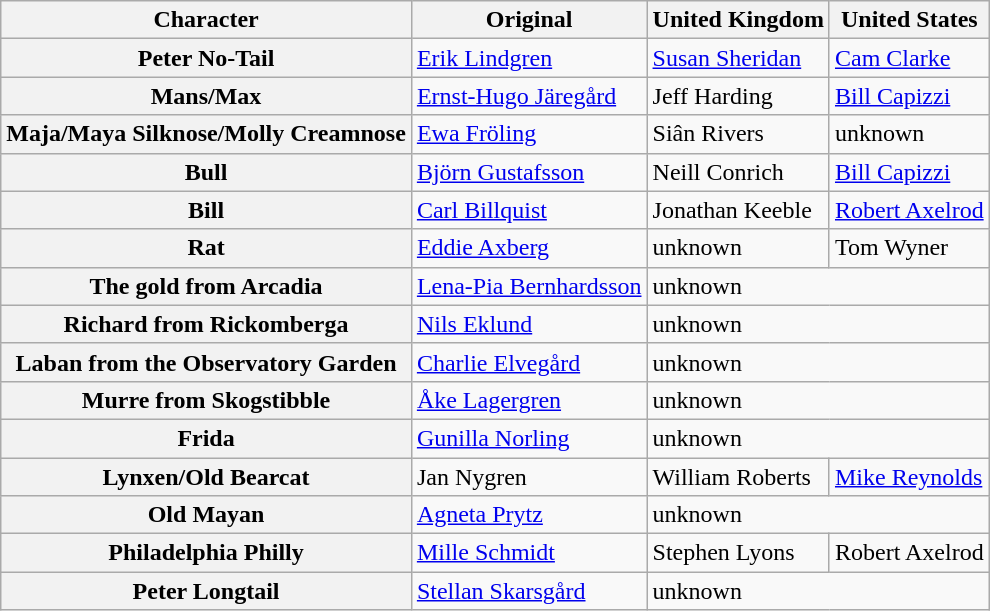<table class="wikitable">
<tr>
<th>Character</th>
<th>Original</th>
<th>United Kingdom</th>
<th>United States</th>
</tr>
<tr>
<th>Peter No-Tail</th>
<td><a href='#'>Erik Lindgren</a></td>
<td><a href='#'>Susan Sheridan</a></td>
<td><a href='#'>Cam Clarke</a></td>
</tr>
<tr>
<th>Mans/Max</th>
<td><a href='#'>Ernst-Hugo Järegård</a></td>
<td>Jeff Harding</td>
<td><a href='#'>Bill Capizzi</a></td>
</tr>
<tr>
<th>Maja/Maya Silknose/Molly Creamnose</th>
<td><a href='#'>Ewa Fröling</a></td>
<td>Siân Rivers</td>
<td>unknown</td>
</tr>
<tr>
<th>Bull</th>
<td><a href='#'>Björn Gustafsson</a></td>
<td>Neill Conrich</td>
<td><a href='#'>Bill Capizzi</a></td>
</tr>
<tr>
<th>Bill</th>
<td><a href='#'>Carl Billquist</a></td>
<td>Jonathan Keeble</td>
<td><a href='#'>Robert Axelrod</a></td>
</tr>
<tr>
<th>Rat</th>
<td><a href='#'>Eddie Axberg</a></td>
<td>unknown</td>
<td>Tom Wyner</td>
</tr>
<tr>
<th>The gold from Arcadia</th>
<td><a href='#'>Lena-Pia Bernhardsson</a></td>
<td colspan="2">unknown</td>
</tr>
<tr>
<th>Richard from Rickomberga</th>
<td><a href='#'>Nils Eklund</a></td>
<td colspan="2">unknown</td>
</tr>
<tr>
<th>Laban from the Observatory Garden</th>
<td><a href='#'>Charlie Elvegård</a></td>
<td colspan="2">unknown</td>
</tr>
<tr>
<th>Murre from Skogstibble</th>
<td><a href='#'>Åke Lagergren</a></td>
<td colspan="2">unknown</td>
</tr>
<tr>
<th>Frida</th>
<td><a href='#'>Gunilla Norling</a></td>
<td colspan="2">unknown</td>
</tr>
<tr>
<th>Lynxen/Old Bearcat</th>
<td>Jan Nygren</td>
<td>William Roberts</td>
<td><a href='#'>Mike Reynolds</a></td>
</tr>
<tr>
<th>Old Mayan</th>
<td><a href='#'>Agneta Prytz</a></td>
<td colspan="2">unknown</td>
</tr>
<tr>
<th>Philadelphia Philly</th>
<td><a href='#'>Mille Schmidt</a></td>
<td>Stephen Lyons</td>
<td>Robert Axelrod</td>
</tr>
<tr>
<th>Peter Longtail</th>
<td><a href='#'>Stellan Skarsgård</a></td>
<td colspan="2">unknown</td>
</tr>
</table>
